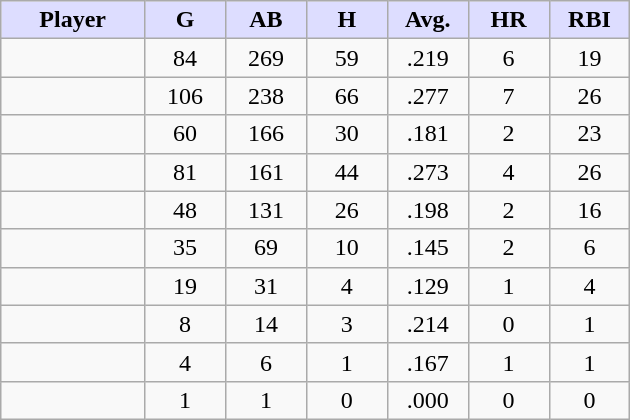<table class="wikitable sortable">
<tr>
<th style="background:#ddf; width:16%;">Player</th>
<th style="background:#ddf; width:9%;">G</th>
<th style="background:#ddf; width:9%;">AB</th>
<th style="background:#ddf; width:9%;">H</th>
<th style="background:#ddf; width:9%;">Avg.</th>
<th style="background:#ddf; width:9%;">HR</th>
<th style="background:#ddf; width:9%;">RBI</th>
</tr>
<tr style="text-align:center;">
<td></td>
<td>84</td>
<td>269</td>
<td>59</td>
<td>.219</td>
<td>6</td>
<td>19</td>
</tr>
<tr align=center>
<td></td>
<td>106</td>
<td>238</td>
<td>66</td>
<td>.277</td>
<td>7</td>
<td>26</td>
</tr>
<tr style="text-align:center;">
<td></td>
<td>60</td>
<td>166</td>
<td>30</td>
<td>.181</td>
<td>2</td>
<td>23</td>
</tr>
<tr style="text-align:center;">
<td></td>
<td>81</td>
<td>161</td>
<td>44</td>
<td>.273</td>
<td>4</td>
<td>26</td>
</tr>
<tr style="text-align:center;">
<td></td>
<td>48</td>
<td>131</td>
<td>26</td>
<td>.198</td>
<td>2</td>
<td>16</td>
</tr>
<tr style="text-align:center;">
<td></td>
<td>35</td>
<td>69</td>
<td>10</td>
<td>.145</td>
<td>2</td>
<td>6</td>
</tr>
<tr style="text-align:center;">
<td></td>
<td>19</td>
<td>31</td>
<td>4</td>
<td>.129</td>
<td>1</td>
<td>4</td>
</tr>
<tr style="text-align:center;">
<td></td>
<td>8</td>
<td>14</td>
<td>3</td>
<td>.214</td>
<td>0</td>
<td>1</td>
</tr>
<tr style="text-align:center;">
<td></td>
<td>4</td>
<td>6</td>
<td>1</td>
<td>.167</td>
<td>1</td>
<td>1</td>
</tr>
<tr style="text-align:center;">
<td></td>
<td>1</td>
<td>1</td>
<td>0</td>
<td>.000</td>
<td>0</td>
<td>0</td>
</tr>
</table>
